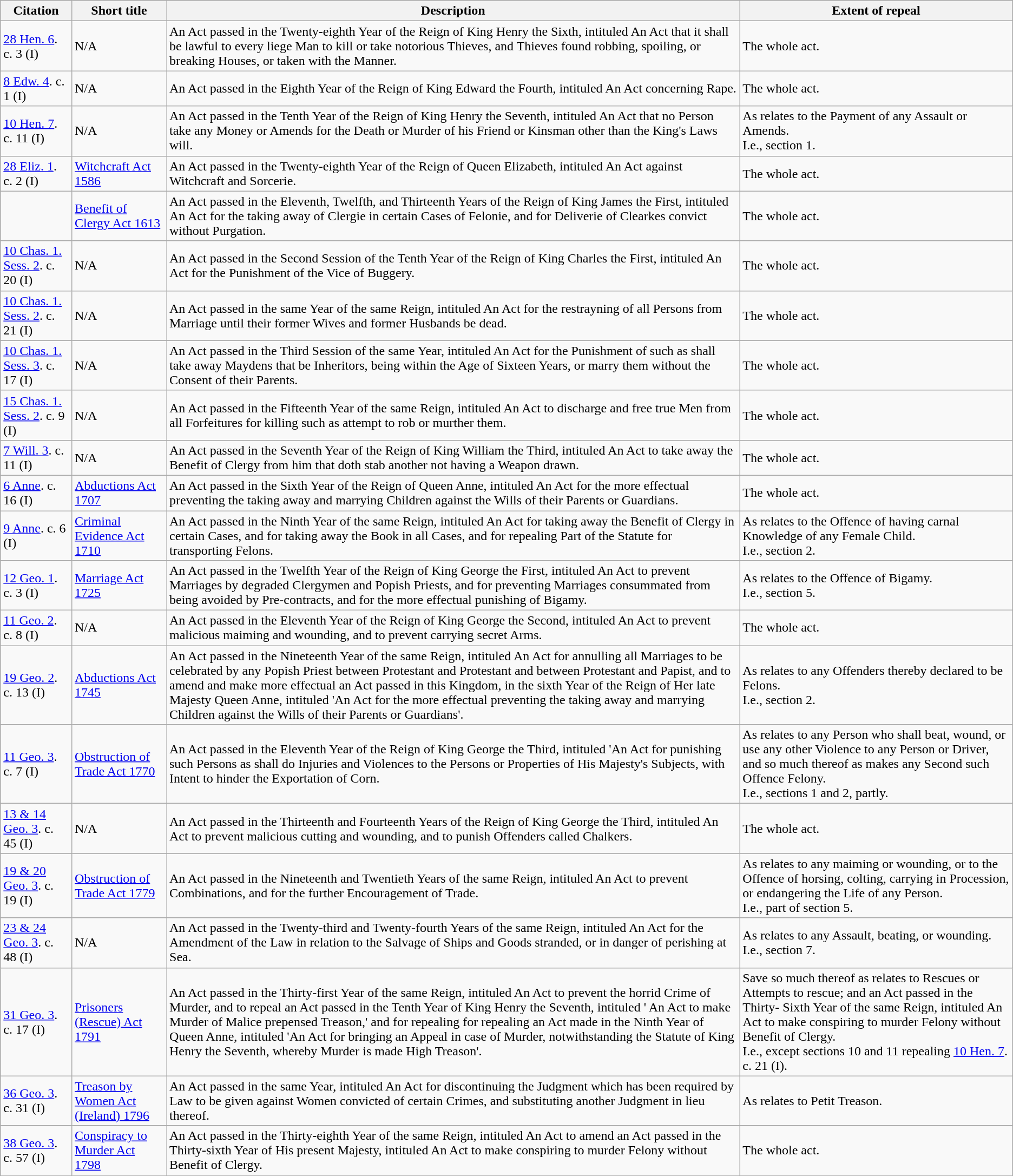<table class="wikitable">
<tr>
<th>Citation</th>
<th>Short title</th>
<th>Description</th>
<th>Extent of repeal</th>
</tr>
<tr>
<td><a href='#'>28 Hen. 6</a>. c. 3 (I)</td>
<td>N/A</td>
<td>An Act passed in the Twenty-eighth Year of the  Reign of King Henry the Sixth, intituled An Act that it shall be lawful to every liege Man to kill or take notorious Thieves, and Thieves found robbing, spoiling, or breaking Houses, or taken with the Manner.</td>
<td>The whole act.</td>
</tr>
<tr>
<td><a href='#'>8 Edw. 4</a>. c. 1 (I)</td>
<td>N/A</td>
<td>An Act passed in the Eighth Year of the Reign of King Edward the Fourth, intituled An Act concerning Rape.</td>
<td>The whole act.</td>
</tr>
<tr>
<td><a href='#'>10 Hen. 7</a>. c. 11 (I)</td>
<td>N/A</td>
<td>An Act passed in the Tenth Year of the Reign of King Henry the Seventh, intituled An Act that no Person take any Money or Amends for the Death or Murder of his Friend or Kinsman other than the King's Laws will.</td>
<td>As relates to the Payment of any Assault or Amends.<br>I.e., section 1.</td>
</tr>
<tr>
<td><a href='#'>28 Eliz. 1</a>. c. 2 (I)</td>
<td><a href='#'>Witchcraft Act 1586</a></td>
<td>An Act passed in the Twenty-eighth Year of the Reign of Queen Elizabeth, intituled An Act against Witchcraft and Sorcerie.</td>
<td>The whole act.</td>
</tr>
<tr>
<td></td>
<td><a href='#'>Benefit of Clergy Act 1613</a></td>
<td>An Act passed in the Eleventh, Twelfth, and Thirteenth Years of the Reign of King James the First, intituled An Act for the taking away of Clergie in certain Cases of Felonie, and for Deliverie of Clearkes convict without Purgation.</td>
<td>The whole act.</td>
</tr>
<tr>
<td><a href='#'>10 Chas. 1. Sess. 2</a>. c. 20 (I)</td>
<td>N/A</td>
<td>An Act passed in the Second Session of the Tenth Year of the Reign of King Charles the First, intituled An Act for the Punishment of the Vice of Buggery.</td>
<td>The whole act.</td>
</tr>
<tr>
<td><a href='#'>10 Chas. 1. Sess. 2</a>. c. 21 (I)</td>
<td>N/A</td>
<td>An Act passed in the same Year of the same Reign, intituled An Act for the restrayning of all Persons from Marriage until their former Wives and former Husbands be dead.</td>
<td>The whole act.</td>
</tr>
<tr>
<td><a href='#'>10 Chas. 1. Sess. 3</a>. c. 17 (I)</td>
<td>N/A</td>
<td>An Act passed in the Third Session of the same Year, intituled An Act for the Punishment of such as shall take away Maydens that be Inheritors, being within the Age of Sixteen Years, or marry them without the Consent of their Parents.</td>
<td>The whole act.</td>
</tr>
<tr>
<td><a href='#'>15 Chas. 1. Sess. 2</a>. c. 9 (I)</td>
<td>N/A</td>
<td>An Act passed in the Fifteenth Year of the same Reign, intituled An Act to discharge and free true Men from all Forfeitures for killing such as attempt to rob or murther them.</td>
<td>The whole act.</td>
</tr>
<tr>
<td><a href='#'>7 Will. 3</a>. c. 11 (I)</td>
<td>N/A</td>
<td>An Act passed in the Seventh Year of the Reign of King William the Third, intituled An Act to take away the Benefit of Clergy from him that doth stab another not having a Weapon drawn.</td>
<td>The whole act.</td>
</tr>
<tr>
<td><a href='#'>6 Anne</a>. c. 16 (I)</td>
<td><a href='#'>Abductions Act 1707</a></td>
<td>An Act passed in the Sixth Year of the Reign of Queen Anne, intituled An Act for the more effectual preventing the taking away and marrying Children against the Wills of their Parents or Guardians.</td>
<td>The whole act.</td>
</tr>
<tr>
<td><a href='#'>9 Anne</a>. c. 6 (I)</td>
<td><a href='#'>Criminal Evidence Act 1710</a></td>
<td>An Act passed in the Ninth Year of the same Reign, intituled An Act for taking away the Benefit of Clergy in certain Cases, and for taking away the Book in all Cases, and for repealing Part of the Statute for transporting Felons.</td>
<td>As relates to the Offence of having carnal Knowledge of any Female Child.<br>I.e., section 2.</td>
</tr>
<tr>
<td><a href='#'>12 Geo. 1</a>. c. 3 (I)</td>
<td><a href='#'>Marriage Act 1725</a></td>
<td>An Act passed in the Twelfth Year of the Reign of King George the First, intituled An Act to prevent Marriages by degraded Clergymen and Popish Priests, and for preventing Marriages consummated from being avoided by Pre-contracts, and for the more effectual punishing of Bigamy.</td>
<td>As relates to the Offence of Bigamy.<br>I.e., section 5.</td>
</tr>
<tr>
<td><a href='#'>11 Geo. 2</a>. c. 8 (I)</td>
<td>N/A</td>
<td>An Act passed in the Eleventh Year of the Reign of King George the Second, intituled An Act to prevent malicious maiming and wounding, and to prevent carrying secret Arms.</td>
<td>The whole act.</td>
</tr>
<tr>
<td><a href='#'>19 Geo. 2</a>. c. 13 (I)</td>
<td><a href='#'>Abductions Act 1745</a></td>
<td>An Act passed in the Nineteenth Year of the same Reign, intituled An Act for annulling all Marriages to be celebrated by any Popish Priest between Protestant and Protestant and between Protestant and Papist, and to amend and make more effectual an Act passed in this Kingdom, in the sixth Year of the Reign of Her late Majesty Queen Anne, intituled 'An Act for the more effectual preventing the taking away and marrying Children against the Wills of their Parents or Guardians'.</td>
<td>As relates to any Offenders thereby declared to be Felons.<br>I.e., section 2.</td>
</tr>
<tr>
<td><a href='#'>11 Geo. 3</a>. c. 7 (I)</td>
<td><a href='#'>Obstruction of Trade Act 1770</a></td>
<td>An Act passed in the Eleventh Year of the Reign of King George the Third, intituled 'An Act for punishing such Persons as shall do Injuries and Violences to the Persons or Properties of His Majesty's Subjects, with Intent to hinder the Exportation of Corn.</td>
<td>As relates to any Person who shall beat, wound, or use any other Violence to any Person or Driver, and so much thereof as makes any Second such Offence Felony.<br>I.e., sections 1 and 2, partly.</td>
</tr>
<tr>
<td><a href='#'>13 & 14 Geo. 3</a>. c. 45 (I)</td>
<td>N/A</td>
<td>An Act passed in the Thirteenth and Fourteenth Years of the Reign of King George the Third, intituled An Act to prevent malicious cutting and wounding, and to punish Offenders called Chalkers.</td>
<td>The whole act.</td>
</tr>
<tr>
<td><a href='#'>19 & 20 Geo. 3</a>. c. 19 (I)</td>
<td><a href='#'>Obstruction of Trade Act 1779</a></td>
<td>An Act passed in the Nineteenth and Twentieth Years of the same Reign, intituled An Act to prevent Combinations, and for the further Encouragement of Trade.</td>
<td>As relates to any maiming or wounding, or to the Offence of horsing, colting, carrying in Procession, or endangering the Life of any Person.<br>I.e., part of section 5.</td>
</tr>
<tr>
<td><a href='#'>23 & 24 Geo. 3</a>. c. 48 (I)</td>
<td>N/A</td>
<td>An Act passed in the Twenty-third and Twenty-fourth Years of the same Reign, intituled An Act for the Amendment of the Law in relation to the Salvage of Ships and Goods stranded, or in danger of perishing at Sea.</td>
<td>As relates to any Assault, beating, or wounding.<br>I.e., section 7.</td>
</tr>
<tr>
<td><a href='#'>31 Geo. 3</a>. c. 17 (I)</td>
<td><a href='#'>Prisoners (Rescue) Act 1791</a></td>
<td>An Act passed in the Thirty-first Year of the same Reign, intituled An Act to prevent the horrid Crime of Murder, and to repeal an Act passed in the Tenth Year of King Henry the Seventh, intituled ' An Act to make Murder of Malice prepensed Treason,' and for repealing for repealing an Act made in the Ninth Year of Queen Anne, intituled 'An Act for bringing an Appeal in case of Murder, notwithstanding the Statute of King Henry the Seventh, whereby Murder is made High Treason'.</td>
<td>Save so much thereof as relates to Rescues or Attempts to rescue; and an Act passed in the Thirty- Sixth Year of the same Reign, intituled An Act to make conspiring to murder Felony without Benefit of Clergy.<br>I.e., except sections 10 and 11 repealing <a href='#'>10 Hen. 7</a>. c. 21 (I).</td>
</tr>
<tr>
<td><a href='#'>36 Geo. 3</a>. c. 31 (I)</td>
<td><a href='#'>Treason by Women Act (Ireland) 1796</a></td>
<td>An Act passed in the same Year, intituled An Act for discontinuing the Judgment which has been required by Law to be given against Women convicted of certain Crimes, and substituting another Judgment in lieu thereof.</td>
<td>As relates to Petit Treason.</td>
</tr>
<tr>
<td><a href='#'>38 Geo. 3</a>. c. 57 (I)</td>
<td><a href='#'>Conspiracy to Murder Act 1798</a></td>
<td>An Act passed in the Thirty-eighth Year of the same Reign, intituled An Act to amend an Act passed in the Thirty-sixth Year of His present Majesty, intituled An Act to make conspiring to murder Felony without Benefit of Clergy.</td>
<td>The whole act.</td>
</tr>
</table>
